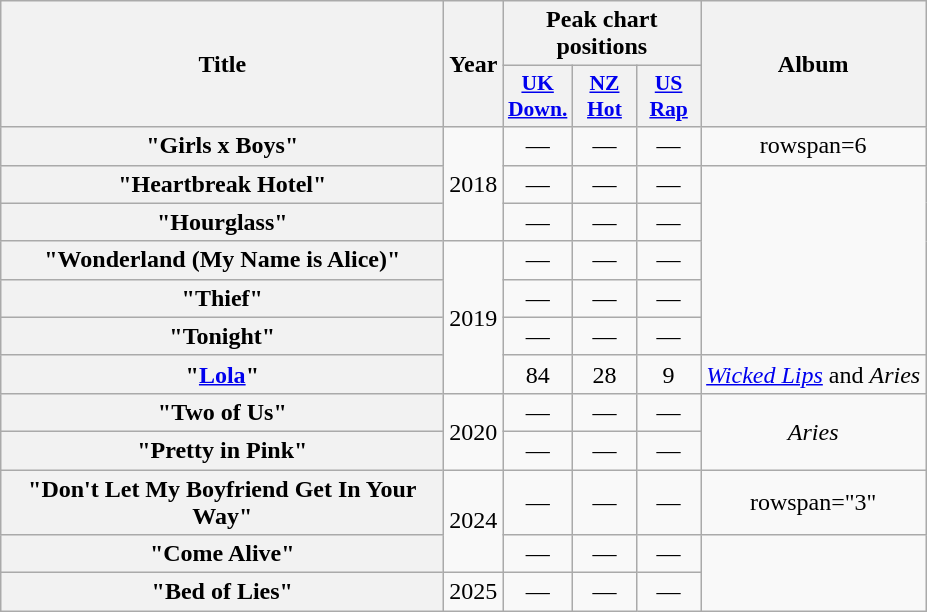<table class="wikitable plainrowheaders" style="text-align:center;">
<tr>
<th scope="col" rowspan="2" style="width:18em;">Title</th>
<th scope="col" rowspan="2">Year</th>
<th colspan="3" scope="col">Peak chart positions</th>
<th scope="col" rowspan="2">Album</th>
</tr>
<tr>
<th scope="col" style="width:2.5em;font-size:90%;"><a href='#'>UK Down.</a><br></th>
<th scope="col" style="width:2.5em;font-size:90%;"><a href='#'>NZ Hot</a><br></th>
<th scope="col" style="width:2.5em;font-size:90%;"><a href='#'>US Rap</a><br></th>
</tr>
<tr>
<th scope="row">"Girls x Boys"</th>
<td rowspan="3">2018</td>
<td>—</td>
<td>—</td>
<td>—</td>
<td>rowspan=6 </td>
</tr>
<tr>
<th scope="row">"Heartbreak Hotel"</th>
<td>—</td>
<td>—</td>
<td>—</td>
</tr>
<tr>
<th scope="row">"Hourglass"</th>
<td>—</td>
<td>—</td>
<td>—</td>
</tr>
<tr>
<th scope="row">"Wonderland (My Name is Alice)"</th>
<td rowspan="4">2019</td>
<td>—</td>
<td>—</td>
<td>—</td>
</tr>
<tr>
<th scope="row">"Thief"</th>
<td>—</td>
<td>—</td>
<td>—</td>
</tr>
<tr>
<th scope="row">"Tonight"</th>
<td>—</td>
<td>—</td>
<td>—</td>
</tr>
<tr>
<th scope="row">"<a href='#'>Lola</a>"<br></th>
<td>84</td>
<td>28</td>
<td>9</td>
<td><em><a href='#'>Wicked Lips</a></em> and <em>Aries</em></td>
</tr>
<tr>
<th scope="row">"Two of Us"</th>
<td rowspan="2">2020</td>
<td>—</td>
<td>—</td>
<td>—</td>
<td rowspan="2"><em>Aries</em></td>
</tr>
<tr>
<th scope="row">"Pretty in Pink"</th>
<td>—</td>
<td>—</td>
<td>—</td>
</tr>
<tr>
<th scope="row">"Don't Let My Boyfriend Get In Your Way"</th>
<td rowspan="2">2024</td>
<td>—</td>
<td>—</td>
<td>—</td>
<td>rowspan="3" </td>
</tr>
<tr>
<th scope="row">"Come Alive"</th>
<td>—</td>
<td>—</td>
<td>—</td>
</tr>
<tr>
<th scope="row">"Bed of Lies"</th>
<td>2025</td>
<td>—</td>
<td>—</td>
<td>—</td>
</tr>
</table>
